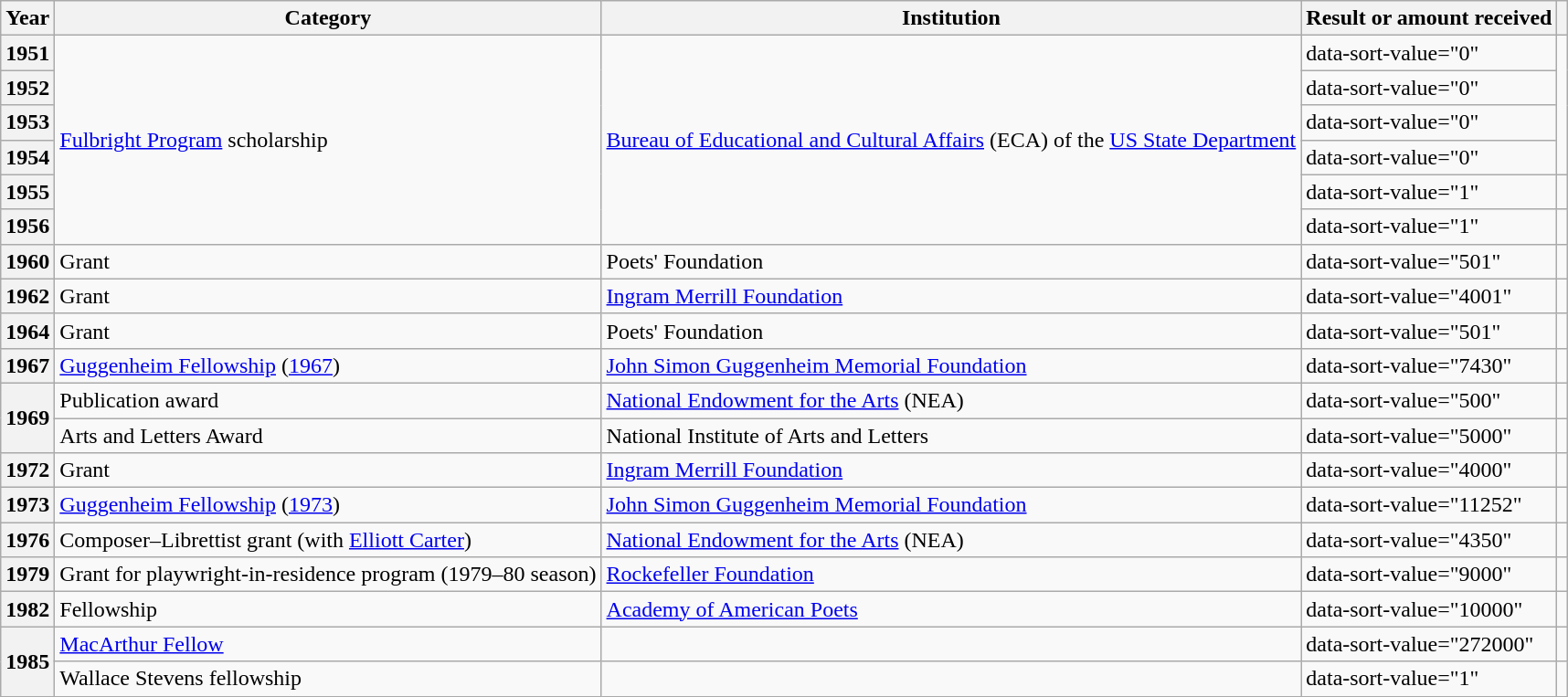<table class="wikitable sortable plainrowheaders" style="table-layout: fixed; margin-right: 0;">
<tr>
<th scope="col">Year</th>
<th scope="col">Category</th>
<th scope="col">Institution</th>
<th scope="col" data-sort-type="number">Result or amount received</th>
<th scope="col" class="unsortable"></th>
</tr>
<tr>
<th scope="row">1951</th>
<td rowspan="6"><a href='#'>Fulbright Program</a> scholarship</td>
<td rowspan="6"><a href='#'>Bureau of Educational and Cultural Affairs</a> (ECA) of the <a href='#'>US State Department</a></td>
<td>data-sort-value="0" </td>
<td rowspan="4" style="text-align:center;"></td>
</tr>
<tr>
<th scope="row">1952</th>
<td>data-sort-value="0" </td>
</tr>
<tr>
<th scope="row">1953</th>
<td>data-sort-value="0" </td>
</tr>
<tr>
<th scope="row">1954</th>
<td>data-sort-value="0" </td>
</tr>
<tr>
<th scope="row">1955</th>
<td>data-sort-value="1" </td>
<td style="text-align:center;"></td>
</tr>
<tr>
<th scope="row">1956</th>
<td>data-sort-value="1" </td>
<td style="text-align:center;"></td>
</tr>
<tr>
<th scope="row">1960</th>
<td>Grant</td>
<td>Poets' Foundation</td>
<td>data-sort-value="501" </td>
<td style="text-align:center;"></td>
</tr>
<tr>
<th scope="row">1962</th>
<td>Grant</td>
<td><a href='#'>Ingram Merrill Foundation</a></td>
<td>data-sort-value="4001" </td>
<td style="text-align:center;"></td>
</tr>
<tr>
<th scope="row">1964</th>
<td>Grant</td>
<td>Poets' Foundation</td>
<td>data-sort-value="501" </td>
<td style="text-align:center;"></td>
</tr>
<tr>
<th scope="row">1967</th>
<td><a href='#'>Guggenheim Fellowship</a> (<a href='#'>1967</a>)</td>
<td><a href='#'>John Simon Guggenheim Memorial Foundation</a></td>
<td>data-sort-value="7430" </td>
<td style="text-align:center;"></td>
</tr>
<tr>
<th scope="row" rowspan="2">1969</th>
<td>Publication award</td>
<td><a href='#'>National Endowment for the Arts</a> (NEA)</td>
<td>data-sort-value="500" </td>
<td style="text-align:center;"></td>
</tr>
<tr>
<td>Arts and Letters Award</td>
<td>National Institute of Arts and Letters<br></td>
<td>data-sort-value="5000" </td>
<td style="text-align:center;"></td>
</tr>
<tr>
<th scope="row">1972</th>
<td>Grant</td>
<td><a href='#'>Ingram Merrill Foundation</a></td>
<td>data-sort-value="4000" </td>
<td style="text-align:center;"></td>
</tr>
<tr>
<th scope="row">1973</th>
<td><a href='#'>Guggenheim Fellowship</a> (<a href='#'>1973</a>)</td>
<td><a href='#'>John Simon Guggenheim Memorial Foundation</a></td>
<td>data-sort-value="11252" </td>
<td style="text-align:center;"></td>
</tr>
<tr>
<th scope="row">1976</th>
<td>Composer–Librettist grant (with <a href='#'>Elliott Carter</a>)</td>
<td><a href='#'>National Endowment for the Arts</a> (NEA)</td>
<td>data-sort-value="4350" </td>
<td style="text-align:center;"></td>
</tr>
<tr>
<th scope="row">1979</th>
<td>Grant for playwright‐in‐residence program (1979–80 season)</td>
<td><a href='#'>Rockefeller Foundation</a></td>
<td>data-sort-value="9000" </td>
<td style="text-align:center;"></td>
</tr>
<tr>
<th scope="row">1982</th>
<td>Fellowship</td>
<td><a href='#'>Academy of American Poets</a></td>
<td>data-sort-value="10000" </td>
<td style="text-align:center;"></td>
</tr>
<tr>
<th scope="row" rowspan="2">1985</th>
<td><a href='#'>MacArthur Fellow</a></td>
<td></td>
<td>data-sort-value="272000" </td>
<td style="text-align:center;"></td>
</tr>
<tr>
<td>Wallace Stevens fellowship</td>
<td></td>
<td>data-sort-value="1" </td>
<td style="text-align:center;"></td>
</tr>
</table>
